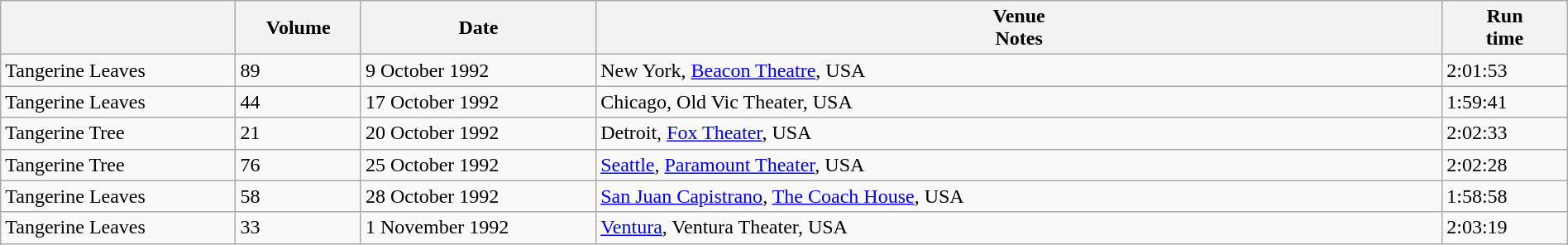<table class="wikitable" style="width: 100%;">
<tr>
<th style="width: 15%;"></th>
<th style="width: 8%;">Volume</th>
<th style="width: 15%;">Date</th>
<th>Venue<br>Notes</th>
<th style="width: 8%;">Run<br>time</th>
</tr>
<tr>
<td>Tangerine Leaves</td>
<td>89</td>
<td>9 October 1992</td>
<td>New York, <a href='#'>Beacon Theatre</a>, USA</td>
<td>2:01:53</td>
</tr>
<tr>
<td>Tangerine Leaves</td>
<td>44</td>
<td>17 October 1992</td>
<td>Chicago, Old Vic Theater, USA</td>
<td>1:59:41</td>
</tr>
<tr>
<td>Tangerine Tree</td>
<td>21</td>
<td>20 October 1992</td>
<td>Detroit, <a href='#'>Fox Theater</a>, USA</td>
<td>2:02:33</td>
</tr>
<tr>
<td>Tangerine Tree</td>
<td>76</td>
<td>25 October 1992</td>
<td><a href='#'>Seattle</a>, <a href='#'>Paramount Theater</a>, USA</td>
<td>2:02:28</td>
</tr>
<tr>
<td>Tangerine Leaves</td>
<td>58</td>
<td>28 October 1992</td>
<td><a href='#'>San Juan Capistrano</a>, <a href='#'>The Coach House</a>, USA</td>
<td>1:58:58</td>
</tr>
<tr>
<td>Tangerine Leaves</td>
<td>33</td>
<td>1 November 1992</td>
<td><a href='#'>Ventura</a>, Ventura Theater, USA</td>
<td>2:03:19</td>
</tr>
</table>
